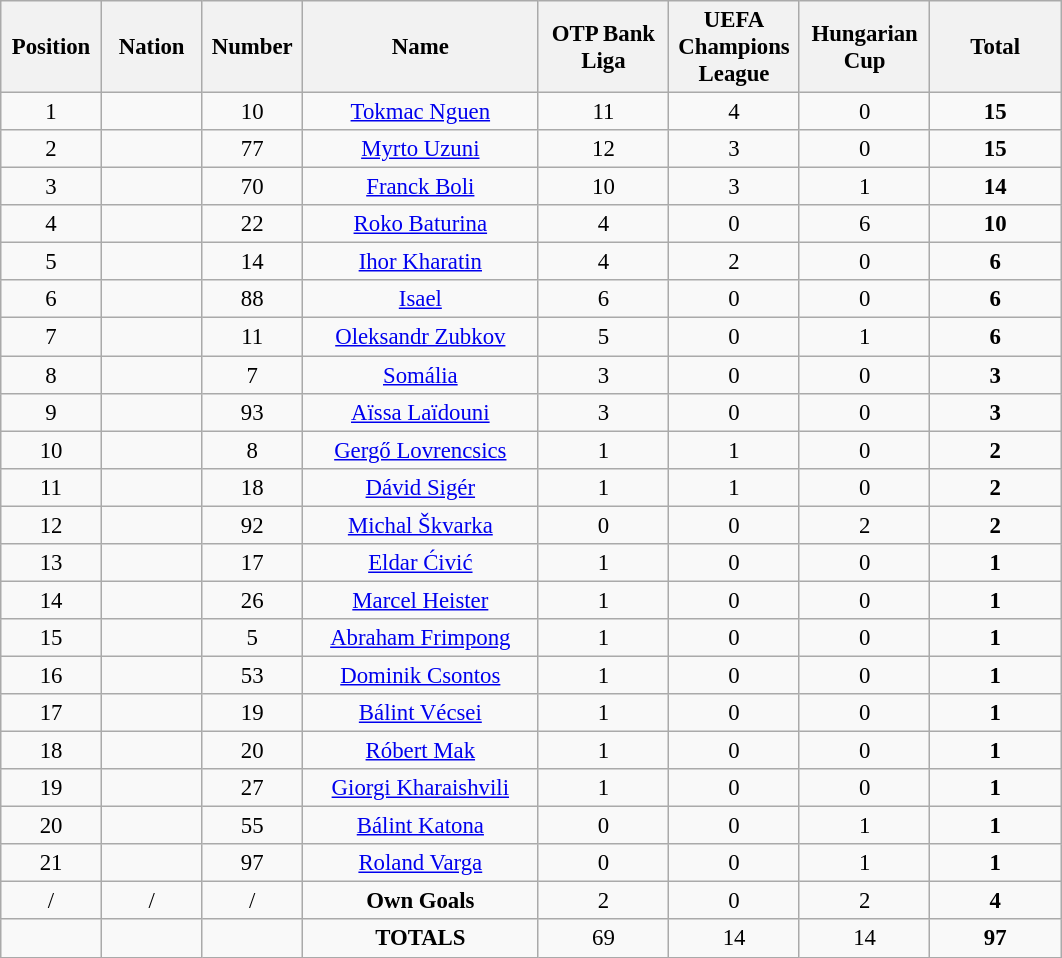<table class="wikitable" style="font-size: 95%; text-align: center;">
<tr>
<th width=60>Position</th>
<th width=60>Nation</th>
<th width=60>Number</th>
<th width=150>Name</th>
<th width=80>OTP Bank Liga</th>
<th width=80>UEFA Champions League</th>
<th width=80>Hungarian Cup</th>
<th width=80>Total</th>
</tr>
<tr>
<td>1</td>
<td></td>
<td>10</td>
<td><a href='#'>Tokmac Nguen</a></td>
<td>11</td>
<td>4</td>
<td>0</td>
<td><strong>15</strong></td>
</tr>
<tr>
<td>2</td>
<td></td>
<td>77</td>
<td><a href='#'>Myrto Uzuni</a></td>
<td>12</td>
<td>3</td>
<td>0</td>
<td><strong>15</strong></td>
</tr>
<tr>
<td>3</td>
<td></td>
<td>70</td>
<td><a href='#'>Franck Boli</a></td>
<td>10</td>
<td>3</td>
<td>1</td>
<td><strong>14</strong></td>
</tr>
<tr>
<td>4</td>
<td></td>
<td>22</td>
<td><a href='#'>Roko Baturina</a></td>
<td>4</td>
<td>0</td>
<td>6</td>
<td><strong>10</strong></td>
</tr>
<tr>
<td>5</td>
<td></td>
<td>14</td>
<td><a href='#'>Ihor Kharatin</a></td>
<td>4</td>
<td>2</td>
<td>0</td>
<td><strong>6</strong></td>
</tr>
<tr>
<td>6</td>
<td></td>
<td>88</td>
<td><a href='#'>Isael</a></td>
<td>6</td>
<td>0</td>
<td>0</td>
<td><strong>6</strong></td>
</tr>
<tr>
<td>7</td>
<td></td>
<td>11</td>
<td><a href='#'>Oleksandr Zubkov</a></td>
<td>5</td>
<td>0</td>
<td>1</td>
<td><strong>6</strong></td>
</tr>
<tr>
<td>8</td>
<td></td>
<td>7</td>
<td><a href='#'>Somália</a></td>
<td>3</td>
<td>0</td>
<td>0</td>
<td><strong>3</strong></td>
</tr>
<tr>
<td>9</td>
<td></td>
<td>93</td>
<td><a href='#'>Aïssa Laïdouni</a></td>
<td>3</td>
<td>0</td>
<td>0</td>
<td><strong>3</strong></td>
</tr>
<tr>
<td>10</td>
<td></td>
<td>8</td>
<td><a href='#'>Gergő Lovrencsics</a></td>
<td>1</td>
<td>1</td>
<td>0</td>
<td><strong>2</strong></td>
</tr>
<tr>
<td>11</td>
<td></td>
<td>18</td>
<td><a href='#'>Dávid Sigér</a></td>
<td>1</td>
<td>1</td>
<td>0</td>
<td><strong>2</strong></td>
</tr>
<tr>
<td>12</td>
<td></td>
<td>92</td>
<td><a href='#'>Michal Škvarka</a></td>
<td>0</td>
<td>0</td>
<td>2</td>
<td><strong>2</strong></td>
</tr>
<tr>
<td>13</td>
<td></td>
<td>17</td>
<td><a href='#'>Eldar Ćivić</a></td>
<td>1</td>
<td>0</td>
<td>0</td>
<td><strong>1</strong></td>
</tr>
<tr>
<td>14</td>
<td></td>
<td>26</td>
<td><a href='#'>Marcel Heister</a></td>
<td>1</td>
<td>0</td>
<td>0</td>
<td><strong>1</strong></td>
</tr>
<tr>
<td>15</td>
<td></td>
<td>5</td>
<td><a href='#'>Abraham Frimpong</a></td>
<td>1</td>
<td>0</td>
<td>0</td>
<td><strong>1</strong></td>
</tr>
<tr>
<td>16</td>
<td></td>
<td>53</td>
<td><a href='#'>Dominik Csontos</a></td>
<td>1</td>
<td>0</td>
<td>0</td>
<td><strong>1</strong></td>
</tr>
<tr>
<td>17</td>
<td></td>
<td>19</td>
<td><a href='#'>Bálint Vécsei</a></td>
<td>1</td>
<td>0</td>
<td>0</td>
<td><strong>1</strong></td>
</tr>
<tr>
<td>18</td>
<td></td>
<td>20</td>
<td><a href='#'>Róbert Mak</a></td>
<td>1</td>
<td>0</td>
<td>0</td>
<td><strong>1</strong></td>
</tr>
<tr>
<td>19</td>
<td></td>
<td>27</td>
<td><a href='#'>Giorgi Kharaishvili</a></td>
<td>1</td>
<td>0</td>
<td>0</td>
<td><strong>1</strong></td>
</tr>
<tr>
<td>20</td>
<td></td>
<td>55</td>
<td><a href='#'>Bálint Katona</a></td>
<td>0</td>
<td>0</td>
<td>1</td>
<td><strong>1</strong></td>
</tr>
<tr>
<td>21</td>
<td></td>
<td>97</td>
<td><a href='#'>Roland Varga</a></td>
<td>0</td>
<td>0</td>
<td>1</td>
<td><strong>1</strong></td>
</tr>
<tr>
<td>/</td>
<td>/</td>
<td>/</td>
<td><strong>Own Goals</strong></td>
<td>2</td>
<td>0</td>
<td>2</td>
<td><strong>4</strong></td>
</tr>
<tr>
<td></td>
<td></td>
<td></td>
<td><strong>TOTALS</strong></td>
<td>69</td>
<td>14</td>
<td>14</td>
<td><strong>97</strong></td>
</tr>
</table>
